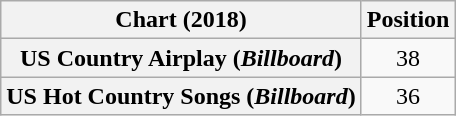<table class="wikitable sortable plainrowheaders" style="text-align:center">
<tr>
<th scope="col">Chart (2018)</th>
<th scope="col">Position</th>
</tr>
<tr>
<th scope="row">US Country Airplay (<em>Billboard</em>)</th>
<td>38</td>
</tr>
<tr>
<th scope="row">US Hot Country Songs (<em>Billboard</em>)</th>
<td>36</td>
</tr>
</table>
